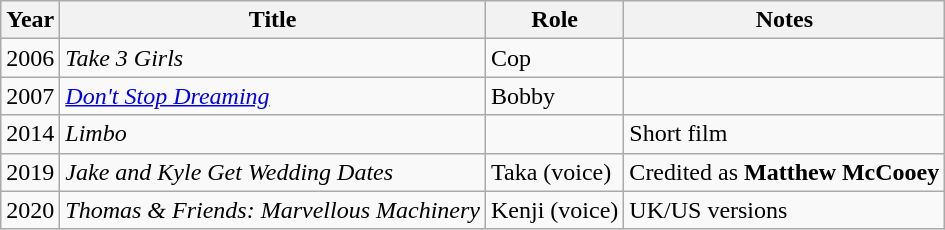<table class="wikitable sortable">
<tr>
<th>Year</th>
<th>Title</th>
<th>Role</th>
<th>Notes</th>
</tr>
<tr>
<td>2006</td>
<td><em>Take 3 Girls</em></td>
<td>Cop</td>
<td></td>
</tr>
<tr>
<td>2007</td>
<td><em><a href='#'>Don't Stop Dreaming</a></em></td>
<td>Bobby</td>
<td></td>
</tr>
<tr>
<td>2014</td>
<td><em>Limbo</em></td>
<td></td>
<td>Short film</td>
</tr>
<tr>
<td>2019</td>
<td><em>Jake and Kyle Get Wedding Dates</em></td>
<td>Taka (voice)</td>
<td>Credited as <strong>Matthew McCooey</strong></td>
</tr>
<tr>
<td>2020</td>
<td><em>Thomas & Friends: Marvellous Machinery</em></td>
<td>Kenji (voice)</td>
<td>UK/US versions</td>
</tr>
</table>
